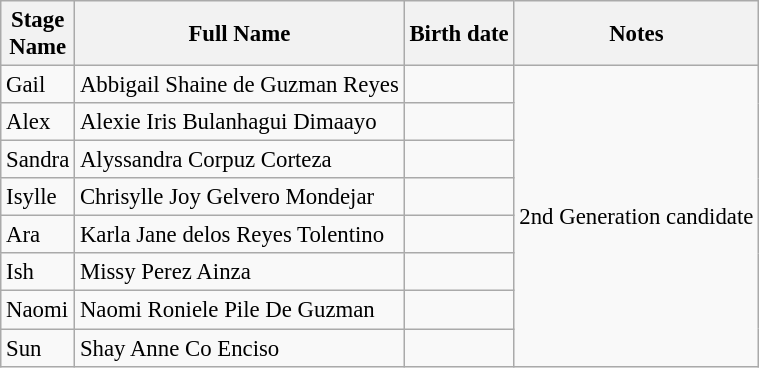<table class="wikitable sortable" style="font-size:95%;">
<tr>
<th>Stage<br>Name</th>
<th>Full Name</th>
<th>Birth date</th>
<th>Notes</th>
</tr>
<tr>
<td>Gail</td>
<td>Abbigail Shaine de Guzman Reyes</td>
<td style="text-align:left;"></td>
<td rowspan="8" style="text-align:center;">2nd Generation candidate</td>
</tr>
<tr>
<td>Alex</td>
<td>Alexie Iris Bulanhagui Dimaayo</td>
<td style="text-align:left;"></td>
</tr>
<tr>
<td>Sandra</td>
<td>Alyssandra Corpuz Corteza</td>
<td style="text-align:left;"></td>
</tr>
<tr>
<td>Isylle</td>
<td>Chrisylle Joy Gelvero Mondejar</td>
<td style="text-align:left;"></td>
</tr>
<tr>
<td>Ara</td>
<td>Karla Jane delos Reyes Tolentino</td>
<td style="text-align:left;"></td>
</tr>
<tr>
<td>Ish</td>
<td>Missy Perez Ainza</td>
<td style="text-align:left;"></td>
</tr>
<tr>
<td>Naomi</td>
<td>Naomi Roniele Pile De Guzman</td>
<td style="text-align:left;"></td>
</tr>
<tr>
<td>Sun</td>
<td>Shay Anne Co Enciso</td>
<td style="text-align:left;"></td>
</tr>
</table>
